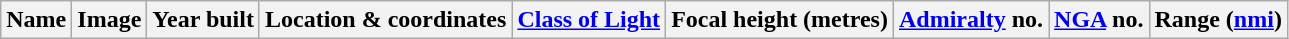<table class="wikitable sortable">
<tr>
<th>Name</th>
<th>Image</th>
<th>Year built</th>
<th>Location & coordinates</th>
<th><a href='#'>Class of Light</a></th>
<th>Focal height (metres)</th>
<th><a href='#'>Admiralty</a> no.</th>
<th><a href='#'>NGA</a> no.</th>
<th>Range (<a href='#'>nmi</a>)<br>



















































































</th>
</tr>
</table>
